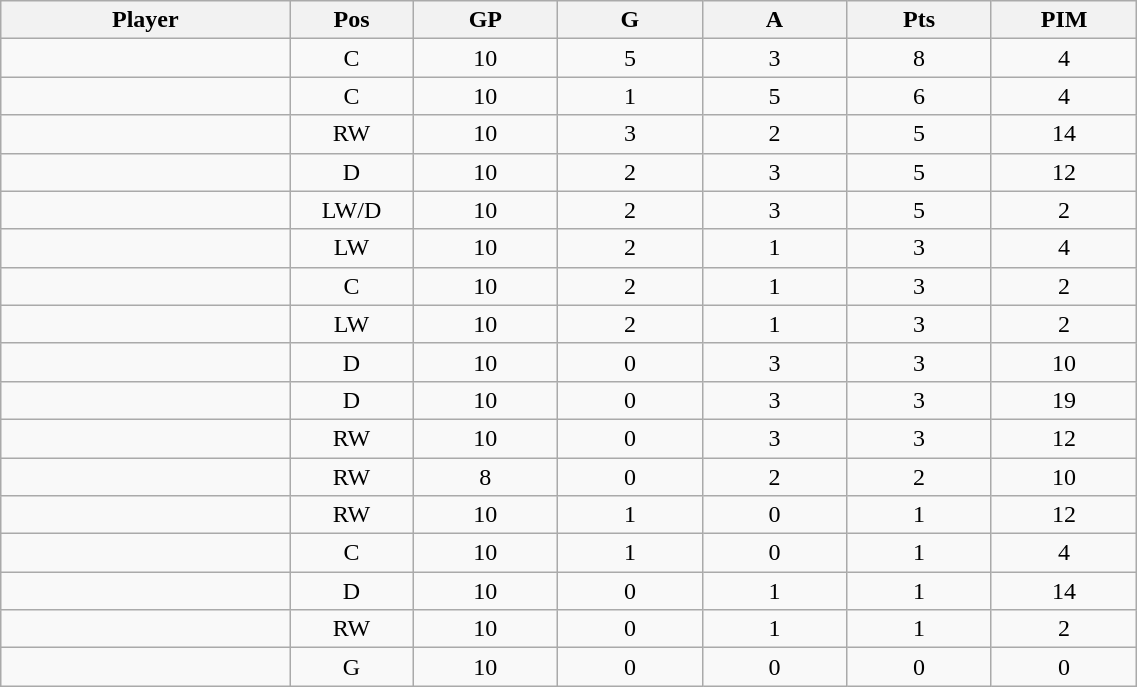<table class="wikitable sortable" width="60%">
<tr ALIGN="center">
<th bgcolor="#DDDDFF" width="10%">Player</th>
<th bgcolor="#DDDDFF" width="3%" title="Position">Pos</th>
<th bgcolor="#DDDDFF" width="5%" title="Games played">GP</th>
<th bgcolor="#DDDDFF" width="5%" title="Goals">G</th>
<th bgcolor="#DDDDFF" width="5%" title="Assists">A</th>
<th bgcolor="#DDDDFF" width="5%" title="Points">Pts</th>
<th bgcolor="#DDDDFF" width="5%" title="Penalties in Minutes">PIM</th>
</tr>
<tr align="center">
<td align="right"></td>
<td>C</td>
<td>10</td>
<td>5</td>
<td>3</td>
<td>8</td>
<td>4</td>
</tr>
<tr align="center">
<td align="right"></td>
<td>C</td>
<td>10</td>
<td>1</td>
<td>5</td>
<td>6</td>
<td>4</td>
</tr>
<tr align="center">
<td align="right"></td>
<td>RW</td>
<td>10</td>
<td>3</td>
<td>2</td>
<td>5</td>
<td>14</td>
</tr>
<tr align="center">
<td align="right"></td>
<td>D</td>
<td>10</td>
<td>2</td>
<td>3</td>
<td>5</td>
<td>12</td>
</tr>
<tr align="center">
<td align="right"></td>
<td>LW/D</td>
<td>10</td>
<td>2</td>
<td>3</td>
<td>5</td>
<td>2</td>
</tr>
<tr align="center">
<td align="right"></td>
<td>LW</td>
<td>10</td>
<td>2</td>
<td>1</td>
<td>3</td>
<td>4</td>
</tr>
<tr align="center">
<td align="right"></td>
<td>C</td>
<td>10</td>
<td>2</td>
<td>1</td>
<td>3</td>
<td>2</td>
</tr>
<tr align="center">
<td align="right"></td>
<td>LW</td>
<td>10</td>
<td>2</td>
<td>1</td>
<td>3</td>
<td>2</td>
</tr>
<tr align="center">
<td align="right"></td>
<td>D</td>
<td>10</td>
<td>0</td>
<td>3</td>
<td>3</td>
<td>10</td>
</tr>
<tr align="center">
<td align="right"></td>
<td>D</td>
<td>10</td>
<td>0</td>
<td>3</td>
<td>3</td>
<td>19</td>
</tr>
<tr align="center">
<td align="right"></td>
<td>RW</td>
<td>10</td>
<td>0</td>
<td>3</td>
<td>3</td>
<td>12</td>
</tr>
<tr align="center">
<td align="right"></td>
<td>RW</td>
<td>8</td>
<td>0</td>
<td>2</td>
<td>2</td>
<td>10</td>
</tr>
<tr align="center">
<td align="right"></td>
<td>RW</td>
<td>10</td>
<td>1</td>
<td>0</td>
<td>1</td>
<td>12</td>
</tr>
<tr align="center">
<td align="right"></td>
<td>C</td>
<td>10</td>
<td>1</td>
<td>0</td>
<td>1</td>
<td>4</td>
</tr>
<tr align="center">
<td align="right"></td>
<td>D</td>
<td>10</td>
<td>0</td>
<td>1</td>
<td>1</td>
<td>14</td>
</tr>
<tr align="center">
<td align="right"></td>
<td>RW</td>
<td>10</td>
<td>0</td>
<td>1</td>
<td>1</td>
<td>2</td>
</tr>
<tr align="center">
<td align="right"></td>
<td>G</td>
<td>10</td>
<td>0</td>
<td>0</td>
<td>0</td>
<td>0</td>
</tr>
</table>
